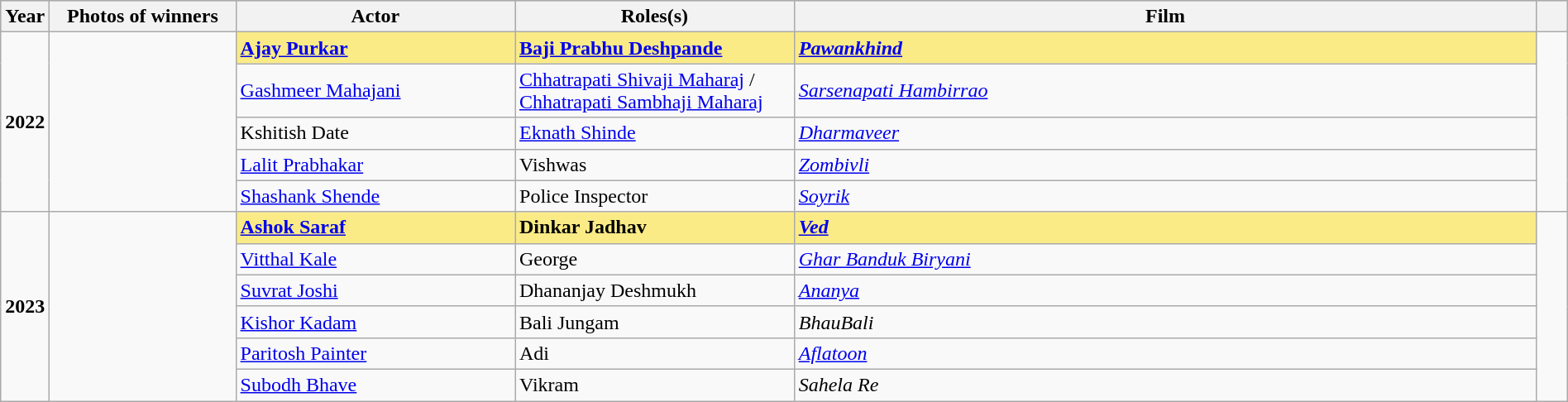<table class="wikitable" style="width:100%">
<tr bgcolor="#bebebe">
<th width="2%">Year</th>
<th width="12%">Photos of winners</th>
<th width="18%">Actor</th>
<th width="18%">Roles(s)</th>
<th width="48%">Film</th>
<th width="2%"></th>
</tr>
<tr>
<td rowspan="5"><strong>2022</strong></td>
<td rowspan="5"></td>
<td style="background:#FAEB86"><strong><a href='#'>Ajay Purkar</a></strong></td>
<td style="background:#FAEB86"><strong><a href='#'>Baji Prabhu Deshpande</a></strong></td>
<td style="background:#FAEB86"><strong><em><a href='#'>Pawankhind</a></em></strong></td>
<td rowspan="5"></td>
</tr>
<tr>
<td><a href='#'>Gashmeer Mahajani</a></td>
<td><a href='#'>Chhatrapati Shivaji Maharaj</a> / <a href='#'>Chhatrapati Sambhaji Maharaj</a></td>
<td><em><a href='#'>Sarsenapati Hambirrao</a></em></td>
</tr>
<tr>
<td>Kshitish Date</td>
<td><a href='#'>Eknath Shinde</a></td>
<td><em><a href='#'>Dharmaveer</a></em></td>
</tr>
<tr>
<td><a href='#'>Lalit Prabhakar</a></td>
<td>Vishwas</td>
<td><em><a href='#'>Zombivli</a></em></td>
</tr>
<tr>
<td><a href='#'>Shashank Shende</a></td>
<td>Police Inspector</td>
<td><em><a href='#'>Soyrik</a></em></td>
</tr>
<tr>
<td rowspan="6"><strong>2023</strong></td>
<td rowspan="6"></td>
<td style="background:#FAEB86"><strong><a href='#'>Ashok Saraf</a></strong></td>
<td style="background:#FAEB86"><strong>Dinkar Jadhav</strong></td>
<td style="background:#FAEB86"><strong><em><a href='#'> Ved</a></em></strong></td>
<td rowspan="6"></td>
</tr>
<tr>
<td><a href='#'>Vitthal Kale</a></td>
<td>George</td>
<td><em><a href='#'>Ghar Banduk Biryani</a></em></td>
</tr>
<tr>
<td><a href='#'>Suvrat Joshi</a></td>
<td>Dhananjay Deshmukh</td>
<td><em><a href='#'> Ananya</a></em></td>
</tr>
<tr>
<td><a href='#'>Kishor Kadam </a></td>
<td>Bali Jungam</td>
<td><em>BhauBali</em></td>
</tr>
<tr>
<td><a href='#'>Paritosh Painter</a></td>
<td>Adi</td>
<td><em><a href='#'>Aflatoon</a></em></td>
</tr>
<tr>
<td><a href='#'>Subodh Bhave</a></td>
<td>Vikram</td>
<td><em>Sahela Re</em></td>
</tr>
</table>
